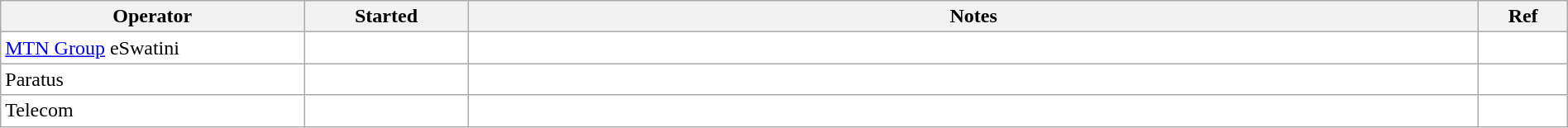<table class="wikitable" style="background: #FFFFFF; width: 100%; white-space: normal;">
<tr>
<th scope="col" width="100px">Operator</th>
<th scope="col" width="20px">Started</th>
<th scope="col" width="350px">Notes</th>
<th scope="col" width="20px">Ref</th>
</tr>
<tr>
<td><a href='#'>MTN Group</a> eSwatini</td>
<td></td>
<td></td>
<td></td>
</tr>
<tr>
<td>Paratus</td>
<td></td>
<td></td>
<td></td>
</tr>
<tr>
<td>Telecom</td>
<td></td>
<td></td>
<td></td>
</tr>
</table>
